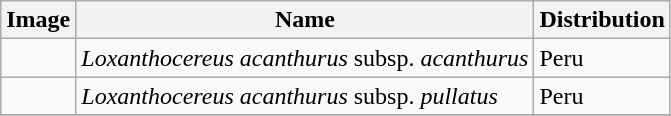<table class="wikitable">
<tr>
<th>Image</th>
<th>Name</th>
<th>Distribution</th>
</tr>
<tr>
<td></td>
<td><em>Loxanthocereus acanthurus</em> subsp. <em>acanthurus</em></td>
<td>Peru</td>
</tr>
<tr>
<td></td>
<td><em>Loxanthocereus acanthurus</em> subsp. <em>pullatus</em> </td>
<td>Peru</td>
</tr>
<tr>
</tr>
</table>
